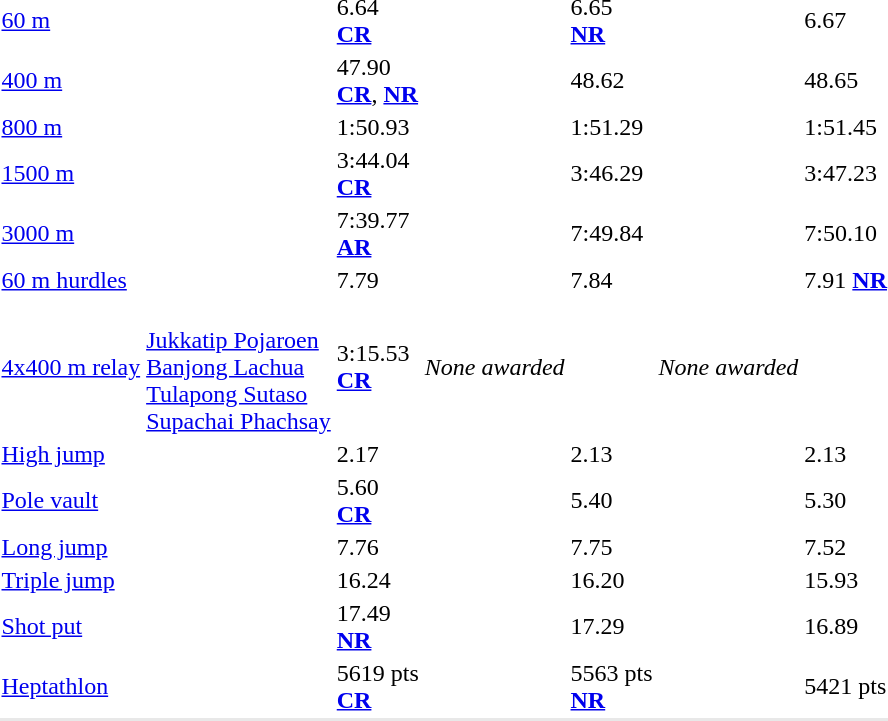<table>
<tr>
<td><a href='#'>60 m</a></td>
<td></td>
<td>6.64<br><strong><a href='#'>CR</a></strong></td>
<td></td>
<td>6.65<br><strong><a href='#'>NR</a></strong></td>
<td></td>
<td>6.67</td>
</tr>
<tr>
<td><a href='#'>400 m</a></td>
<td></td>
<td>47.90<br><strong><a href='#'>CR</a></strong>, <strong><a href='#'>NR</a></strong></td>
<td></td>
<td>48.62</td>
<td></td>
<td>48.65</td>
</tr>
<tr>
<td><a href='#'>800 m</a></td>
<td></td>
<td>1:50.93</td>
<td></td>
<td>1:51.29</td>
<td></td>
<td>1:51.45</td>
</tr>
<tr>
<td><a href='#'>1500 m</a></td>
<td></td>
<td>3:44.04<br><strong><a href='#'>CR</a></strong></td>
<td></td>
<td>3:46.29</td>
<td></td>
<td>3:47.23</td>
</tr>
<tr>
<td><a href='#'>3000 m</a></td>
<td></td>
<td>7:39.77<br><strong><a href='#'>AR</a></strong></td>
<td></td>
<td>7:49.84</td>
<td></td>
<td>7:50.10</td>
</tr>
<tr>
<td><a href='#'>60 m hurdles</a></td>
<td></td>
<td>7.79</td>
<td></td>
<td>7.84</td>
<td></td>
<td>7.91 <strong><a href='#'>NR</a></strong></td>
</tr>
<tr>
<td><a href='#'>4x400 m relay</a></td>
<td><br><a href='#'>Jukkatip Pojaroen</a><br><a href='#'>Banjong Lachua</a><br><a href='#'>Tulapong Sutaso</a><br><a href='#'>Supachai Phachsay</a></td>
<td>3:15.53<br><strong><a href='#'>CR</a></strong></td>
<td><em>None awarded</em></td>
<td></td>
<td><em>None awarded</em></td>
<td></td>
</tr>
<tr>
<td><a href='#'>High jump</a></td>
<td></td>
<td>2.17</td>
<td></td>
<td>2.13</td>
<td></td>
<td>2.13</td>
</tr>
<tr>
<td><a href='#'>Pole vault</a></td>
<td></td>
<td>5.60<br><strong><a href='#'>CR</a></strong></td>
<td></td>
<td>5.40</td>
<td></td>
<td>5.30</td>
</tr>
<tr>
<td><a href='#'>Long jump</a></td>
<td></td>
<td>7.76</td>
<td></td>
<td>7.75</td>
<td></td>
<td>7.52</td>
</tr>
<tr>
<td><a href='#'>Triple jump</a></td>
<td></td>
<td>16.24</td>
<td></td>
<td>16.20</td>
<td></td>
<td>15.93</td>
</tr>
<tr>
<td><a href='#'>Shot put</a></td>
<td></td>
<td>17.49<br><strong><a href='#'>NR</a></strong></td>
<td></td>
<td>17.29</td>
<td></td>
<td>16.89</td>
</tr>
<tr>
<td><a href='#'>Heptathlon</a></td>
<td></td>
<td>5619 pts<br><strong><a href='#'>CR</a></strong></td>
<td></td>
<td>5563 pts<br><strong><a href='#'>NR</a></strong></td>
<td></td>
<td>5421 pts</td>
</tr>
<tr bgcolor= e8e8e8>
<td colspan=7></td>
</tr>
</table>
